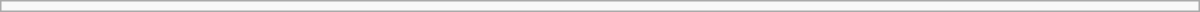<table class="wikitable collapsible uncollapsed" style="border:1px #aaa solid; width:50em; margin:0.2em auto">
<tr>
<td></td>
</tr>
</table>
